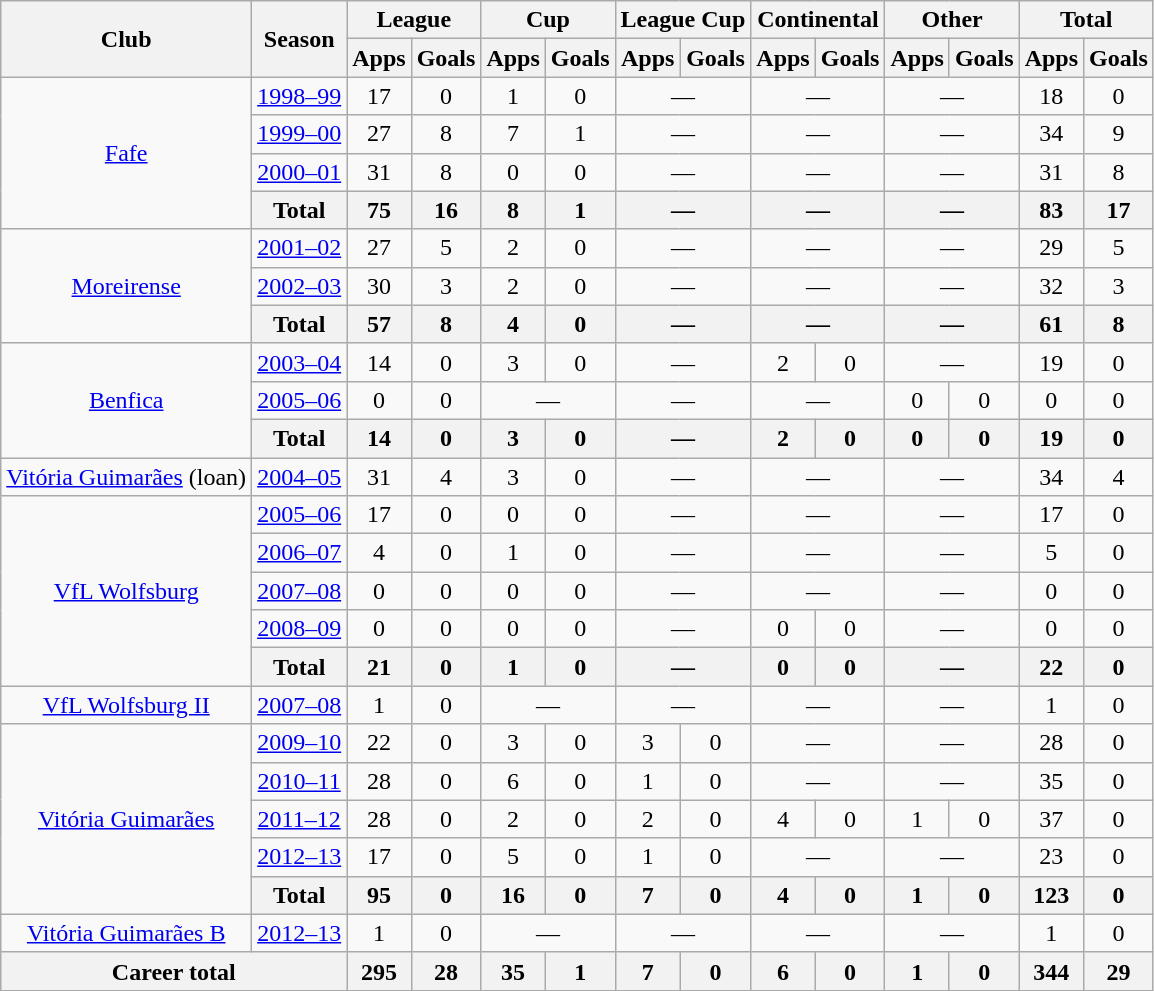<table class="wikitable" style="text-align:center">
<tr>
<th rowspan="2">Club</th>
<th rowspan="2">Season</th>
<th colspan="2">League</th>
<th colspan="2">Cup</th>
<th colspan="2">League Cup</th>
<th colspan="2">Continental</th>
<th colspan="2">Other</th>
<th colspan="2">Total</th>
</tr>
<tr>
<th>Apps</th>
<th>Goals</th>
<th>Apps</th>
<th>Goals</th>
<th>Apps</th>
<th>Goals</th>
<th>Apps</th>
<th>Goals</th>
<th>Apps</th>
<th>Goals</th>
<th>Apps</th>
<th>Goals</th>
</tr>
<tr>
<td rowspan="4"><a href='#'>Fafe</a></td>
<td><a href='#'>1998–99</a></td>
<td>17</td>
<td>0</td>
<td>1</td>
<td>0</td>
<td colspan="2">—</td>
<td colspan="2">—</td>
<td colspan="2">—</td>
<td>18</td>
<td>0</td>
</tr>
<tr>
<td><a href='#'>1999–00</a></td>
<td>27</td>
<td>8</td>
<td>7</td>
<td>1</td>
<td colspan="2">—</td>
<td colspan="2">—</td>
<td colspan="2">—</td>
<td>34</td>
<td>9</td>
</tr>
<tr>
<td><a href='#'>2000–01</a></td>
<td>31</td>
<td>8</td>
<td>0</td>
<td>0</td>
<td colspan="2">—</td>
<td colspan="2">—</td>
<td colspan="2">—</td>
<td>31</td>
<td>8</td>
</tr>
<tr>
<th>Total</th>
<th>75</th>
<th>16</th>
<th>8</th>
<th>1</th>
<th colspan="2">—</th>
<th colspan="2">—</th>
<th colspan="2">—</th>
<th>83</th>
<th>17</th>
</tr>
<tr>
<td rowspan="3"><a href='#'>Moreirense</a></td>
<td><a href='#'>2001–02</a></td>
<td>27</td>
<td>5</td>
<td>2</td>
<td>0</td>
<td colspan="2">—</td>
<td colspan="2">—</td>
<td colspan="2">—</td>
<td>29</td>
<td>5</td>
</tr>
<tr>
<td><a href='#'>2002–03</a></td>
<td>30</td>
<td>3</td>
<td>2</td>
<td>0</td>
<td colspan="2">—</td>
<td colspan="2">—</td>
<td colspan="2">—</td>
<td>32</td>
<td>3</td>
</tr>
<tr>
<th>Total</th>
<th>57</th>
<th>8</th>
<th>4</th>
<th>0</th>
<th colspan="2">—</th>
<th colspan="2">—</th>
<th colspan="2">—</th>
<th>61</th>
<th>8</th>
</tr>
<tr>
<td rowspan="3"><a href='#'>Benfica</a></td>
<td><a href='#'>2003–04</a></td>
<td>14</td>
<td>0</td>
<td>3</td>
<td>0</td>
<td colspan="2">—</td>
<td>2</td>
<td>0</td>
<td colspan="2">—</td>
<td>19</td>
<td>0</td>
</tr>
<tr>
<td><a href='#'>2005–06</a></td>
<td>0</td>
<td>0</td>
<td colspan="2">—</td>
<td colspan="2">—</td>
<td colspan="2">—</td>
<td>0</td>
<td>0</td>
<td>0</td>
<td>0</td>
</tr>
<tr>
<th>Total</th>
<th>14</th>
<th>0</th>
<th>3</th>
<th>0</th>
<th colspan="2">—</th>
<th>2</th>
<th>0</th>
<th>0</th>
<th>0</th>
<th>19</th>
<th>0</th>
</tr>
<tr>
<td><a href='#'>Vitória Guimarães</a> (loan)</td>
<td><a href='#'>2004–05</a></td>
<td>31</td>
<td>4</td>
<td>3</td>
<td>0</td>
<td colspan="2">—</td>
<td colspan="2">—</td>
<td colspan="2">—</td>
<td>34</td>
<td>4</td>
</tr>
<tr>
<td rowspan="5"><a href='#'>VfL Wolfsburg</a></td>
<td><a href='#'>2005–06</a></td>
<td>17</td>
<td>0</td>
<td>0</td>
<td>0</td>
<td colspan="2">—</td>
<td colspan="2">—</td>
<td colspan="2">—</td>
<td>17</td>
<td>0</td>
</tr>
<tr>
<td><a href='#'>2006–07</a></td>
<td>4</td>
<td>0</td>
<td>1</td>
<td>0</td>
<td colspan="2">—</td>
<td colspan="2">—</td>
<td colspan="2">—</td>
<td>5</td>
<td>0</td>
</tr>
<tr>
<td><a href='#'>2007–08</a></td>
<td>0</td>
<td>0</td>
<td>0</td>
<td>0</td>
<td colspan="2">—</td>
<td colspan="2">—</td>
<td colspan="2">—</td>
<td>0</td>
<td>0</td>
</tr>
<tr>
<td><a href='#'>2008–09</a></td>
<td>0</td>
<td>0</td>
<td>0</td>
<td>0</td>
<td colspan="2">—</td>
<td>0</td>
<td>0</td>
<td colspan="2">—</td>
<td>0</td>
<td>0</td>
</tr>
<tr>
<th>Total</th>
<th>21</th>
<th>0</th>
<th>1</th>
<th>0</th>
<th colspan="2">—</th>
<th>0</th>
<th>0</th>
<th colspan="2">—</th>
<th>22</th>
<th>0</th>
</tr>
<tr>
<td><a href='#'>VfL Wolfsburg II</a></td>
<td><a href='#'>2007–08</a></td>
<td>1</td>
<td>0</td>
<td colspan="2">—</td>
<td colspan="2">—</td>
<td colspan="2">—</td>
<td colspan="2">—</td>
<td>1</td>
<td>0</td>
</tr>
<tr>
<td rowspan="5"><a href='#'>Vitória Guimarães</a></td>
<td><a href='#'>2009–10</a></td>
<td>22</td>
<td>0</td>
<td>3</td>
<td>0</td>
<td>3</td>
<td>0</td>
<td colspan="2">—</td>
<td colspan="2">—</td>
<td>28</td>
<td>0</td>
</tr>
<tr>
<td><a href='#'>2010–11</a></td>
<td>28</td>
<td>0</td>
<td>6</td>
<td>0</td>
<td>1</td>
<td>0</td>
<td colspan="2">—</td>
<td colspan="2">—</td>
<td>35</td>
<td>0</td>
</tr>
<tr>
<td><a href='#'>2011–12</a></td>
<td>28</td>
<td>0</td>
<td>2</td>
<td>0</td>
<td>2</td>
<td>0</td>
<td>4</td>
<td>0</td>
<td>1</td>
<td>0</td>
<td>37</td>
<td>0</td>
</tr>
<tr>
<td><a href='#'>2012–13</a></td>
<td>17</td>
<td>0</td>
<td>5</td>
<td>0</td>
<td>1</td>
<td>0</td>
<td colspan="2">—</td>
<td colspan="2">—</td>
<td>23</td>
<td>0</td>
</tr>
<tr>
<th>Total</th>
<th>95</th>
<th>0</th>
<th>16</th>
<th>0</th>
<th>7</th>
<th>0</th>
<th>4</th>
<th>0</th>
<th>1</th>
<th>0</th>
<th>123</th>
<th>0</th>
</tr>
<tr>
<td><a href='#'>Vitória Guimarães B</a></td>
<td><a href='#'>2012–13</a></td>
<td>1</td>
<td>0</td>
<td colspan="2">—</td>
<td colspan="2">—</td>
<td colspan="2">—</td>
<td colspan="2">—</td>
<td>1</td>
<td>0</td>
</tr>
<tr>
<th colspan="2">Career total</th>
<th>295</th>
<th>28</th>
<th>35</th>
<th>1</th>
<th>7</th>
<th>0</th>
<th>6</th>
<th>0</th>
<th>1</th>
<th>0</th>
<th>344</th>
<th>29</th>
</tr>
</table>
